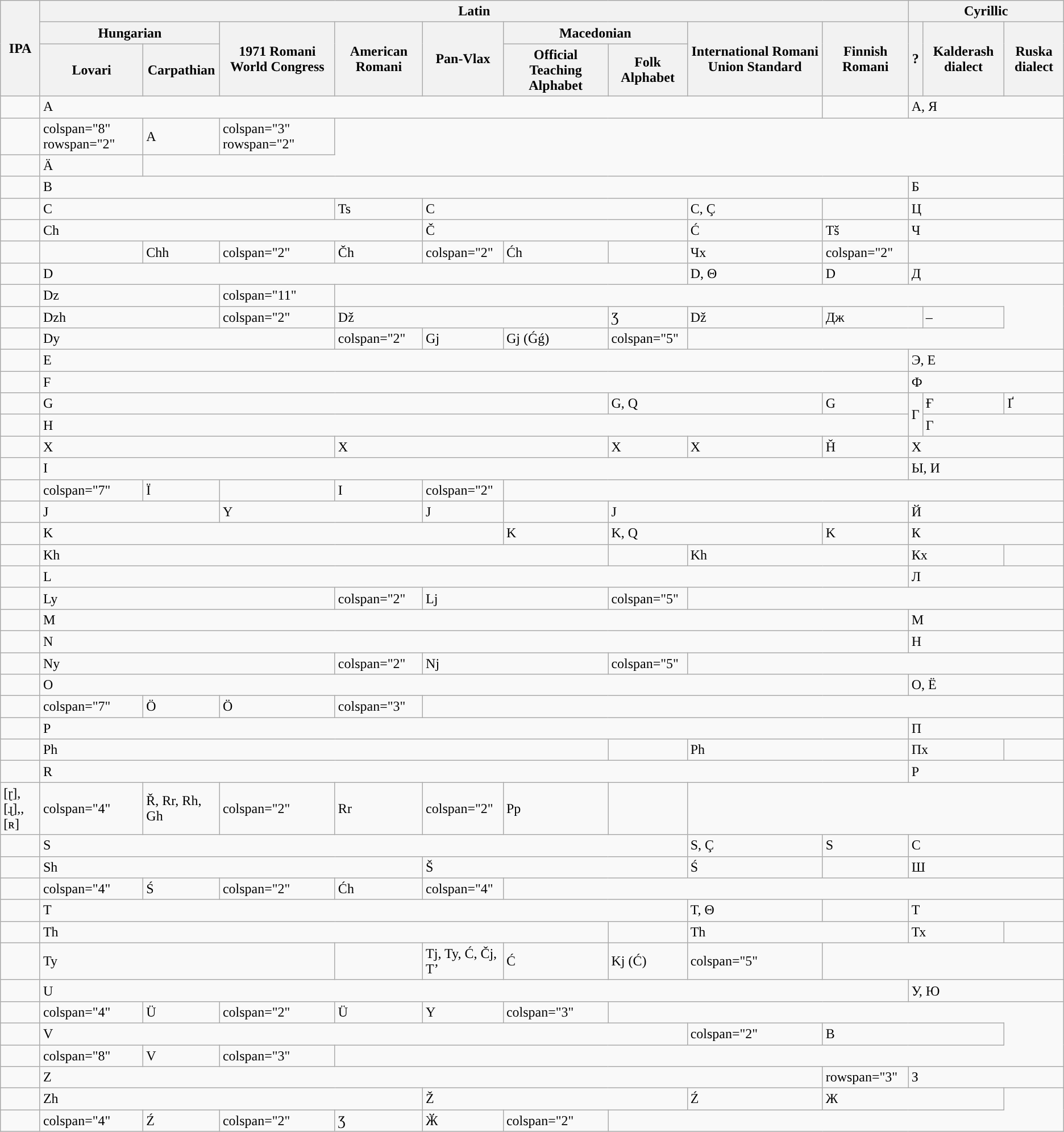<table class="wikitable defaultcenter">
<tr>
<th rowspan="3">IPA</th>
<th colspan="9">Latin</th>
<th colspan="3">Cyrillic</th>
</tr>
<tr>
<th colspan="2">Hungarian</th>
<th rowspan="2">1971 Romani World Congress</th>
<th rowspan="2">American Romani</th>
<th rowspan="2">Pan-Vlax</th>
<th colspan="2">Macedonian</th>
<th rowspan="2">International Romani Union Standard</th>
<th rowspan="2">Finnish Romani</th>
<th rowspan="2">?</th>
<th rowspan="2">Kalderash dialect</th>
<th rowspan="2">Ruska dialect</th>
</tr>
<tr>
<th>Lovari</th>
<th>Carpathian</th>
<th>Official Teaching Alphabet</th>
<th>Folk Alphabet </th>
</tr>
<tr>
<td></td>
<td colspan="8">A</td>
<td></td>
<td colspan="3">А, Я </td>
</tr>
<tr>
<td></td>
<td>colspan="8" rowspan="2" </td>
<td>A</td>
<td>colspan="3" rowspan="2" </td>
</tr>
<tr>
<td></td>
<td>Ä</td>
</tr>
<tr>
<td></td>
<td colspan="9">B</td>
<td colspan="3">Б</td>
</tr>
<tr>
<td></td>
<td colspan="3">C</td>
<td>Ts</td>
<td colspan="3">C</td>
<td>C, Ç</td>
<td></td>
<td colspan="3">Ц</td>
</tr>
<tr>
<td></td>
<td colspan="4">Ch</td>
<td colspan="3">Č</td>
<td>Ć</td>
<td>Tš</td>
<td colspan="3">Ч</td>
</tr>
<tr>
<td></td>
<td></td>
<td>Chh</td>
<td>colspan="2" </td>
<td>Čh</td>
<td>colspan="2" </td>
<td>Ćh</td>
<td></td>
<td>Чх</td>
<td>colspan="2" </td>
</tr>
<tr>
<td></td>
<td colspan="7">D</td>
<td>D, Θ</td>
<td>D</td>
<td colspan="3">Д</td>
</tr>
<tr>
<td></td>
<td colspan="2">Dz</td>
<td>colspan="11" </td>
</tr>
<tr>
<td></td>
<td colspan="2">Dzh</td>
<td>colspan="2" </td>
<td colspan="3">Dž</td>
<td>Ʒ</td>
<td>Dž</td>
<td colspan="2">Дж</td>
<td>–</td>
</tr>
<tr>
<td></td>
<td colspan="3">Dy</td>
<td>colspan="2" </td>
<td>Gj</td>
<td>Gj (Ǵǵ)</td>
<td>colspan="5" </td>
</tr>
<tr>
<td></td>
<td colspan="9">E</td>
<td colspan="3">Э, Е </td>
</tr>
<tr>
<td></td>
<td colspan="9">F</td>
<td colspan="3">Ф</td>
</tr>
<tr>
<td></td>
<td colspan="6">G</td>
<td colspan="2">G, Q</td>
<td>G</td>
<td rowspan="2">Г</td>
<td>Ғ</td>
<td>Ґ</td>
</tr>
<tr>
<td></td>
<td colspan="9">H</td>
<td colspan="2">Г</td>
</tr>
<tr>
<td></td>
<td colspan="3">X</td>
<td colspan="3">X</td>
<td>X</td>
<td>X</td>
<td>Ȟ</td>
<td colspan="3">Х</td>
</tr>
<tr>
<td></td>
<td colspan="9">I</td>
<td colspan="3">Ы, И </td>
</tr>
<tr>
<td></td>
<td>colspan="7" </td>
<td>Ï</td>
<td></td>
<td>І</td>
<td>colspan="2" </td>
</tr>
<tr>
<td></td>
<td colspan="2">J</td>
<td colspan="2">Y</td>
<td>J</td>
<td></td>
<td colspan="3">J</td>
<td colspan="3">Й</td>
</tr>
<tr>
<td></td>
<td colspan="5">K</td>
<td>K</td>
<td colspan="2">K, Q</td>
<td>K</td>
<td colspan="3">К</td>
</tr>
<tr>
<td></td>
<td colspan="6">Kh</td>
<td></td>
<td colspan="2">Kh</td>
<td colspan="2">Кх</td>
<td></td>
</tr>
<tr>
<td></td>
<td colspan="9">L</td>
<td colspan="3">Л</td>
</tr>
<tr>
<td></td>
<td colspan="3">Ly</td>
<td>colspan="2" </td>
<td colspan="2">Lj</td>
<td>colspan="5" </td>
</tr>
<tr>
<td></td>
<td colspan="9">M</td>
<td colspan="3">М</td>
</tr>
<tr>
<td></td>
<td colspan="9">N</td>
<td colspan="3">Н</td>
</tr>
<tr>
<td></td>
<td colspan="3">Ny</td>
<td>colspan="2" </td>
<td colspan="2">Nj</td>
<td>colspan="5" </td>
</tr>
<tr>
<td></td>
<td colspan="9">O</td>
<td colspan="3">О, Ё </td>
</tr>
<tr>
<td></td>
<td>colspan="7" </td>
<td>Ö</td>
<td>Ö</td>
<td>colspan="3" </td>
</tr>
<tr>
<td></td>
<td colspan="9">P</td>
<td colspan="3">П</td>
</tr>
<tr>
<td></td>
<td colspan="6">Ph</td>
<td></td>
<td colspan="2">Ph</td>
<td colspan="2">Пх</td>
<td></td>
</tr>
<tr>
<td></td>
<td colspan="9">R</td>
<td colspan="3">Р</td>
</tr>
<tr>
<td>[ɽ],[ɻ],,[ʀ]</td>
<td>colspan="4" </td>
<td>Ř, Rr, Rh, Gh</td>
<td>colspan="2" </td>
<td>Rr</td>
<td>colspan="2" </td>
<td>Рр</td>
<td></td>
</tr>
<tr>
<td></td>
<td colspan="7">S</td>
<td>S, Ç</td>
<td>S</td>
<td colspan="3">С</td>
</tr>
<tr>
<td></td>
<td colspan="4">Sh</td>
<td colspan="3">Š</td>
<td>Ś</td>
<td></td>
<td colspan="3">Ш</td>
</tr>
<tr>
<td></td>
<td>colspan="4" </td>
<td>Ś</td>
<td>colspan="2" </td>
<td>Ćh</td>
<td>colspan="4" </td>
</tr>
<tr>
<td></td>
<td colspan="7">T</td>
<td>T, Θ</td>
<td></td>
<td colspan="3">Т</td>
</tr>
<tr>
<td></td>
<td colspan="6">Th</td>
<td></td>
<td colspan="2">Th</td>
<td colspan="2">Тх</td>
<td></td>
</tr>
<tr>
<td></td>
<td colspan="3">Ty</td>
<td></td>
<td>Tj, Ty, Ć, Čj, T’</td>
<td>Ć</td>
<td>Kj (Ć)</td>
<td>colspan="5" </td>
</tr>
<tr>
<td></td>
<td colspan="9">U</td>
<td colspan="3">У, Ю </td>
</tr>
<tr>
<td></td>
<td>colspan="4" </td>
<td>Ü</td>
<td>colspan="2" </td>
<td>Ü</td>
<td>Y</td>
<td>colspan="3" </td>
</tr>
<tr>
<td></td>
<td colspan="7">V</td>
<td>colspan="2" </td>
<td colspan="3">В</td>
</tr>
<tr>
<td></td>
<td>colspan="8" </td>
<td>V</td>
<td>colspan="3" </td>
</tr>
<tr>
<td></td>
<td colspan="8">Z</td>
<td>rowspan="3" </td>
<td colspan="3">З</td>
</tr>
<tr>
<td></td>
<td colspan="4">Zh</td>
<td colspan="3">Ž</td>
<td>Ź</td>
<td colspan="3">Ж</td>
</tr>
<tr>
<td></td>
<td>colspan="4" </td>
<td>Ź</td>
<td>colspan="2" </td>
<td>Ʒ</td>
<td>Ӂ</td>
<td>colspan="2" </td>
</tr>
</table>
